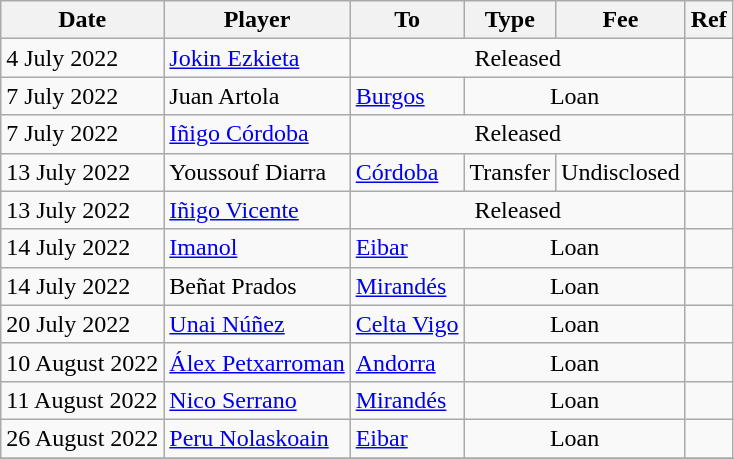<table class="wikitable">
<tr>
<th>Date</th>
<th>Player</th>
<th>To</th>
<th>Type</th>
<th>Fee</th>
<th>Ref</th>
</tr>
<tr>
<td>4 July 2022</td>
<td> <a href='#'>Jokin Ezkieta</a></td>
<td colspan=3 align=center>Released</td>
<td align=center></td>
</tr>
<tr>
<td>7 July 2022</td>
<td> Juan Artola</td>
<td><a href='#'>Burgos</a></td>
<td colspan=2 align=center>Loan</td>
<td align=center></td>
</tr>
<tr>
<td>7 July 2022</td>
<td> <a href='#'>Iñigo Córdoba</a></td>
<td colspan=3 align=center>Released</td>
<td align=center></td>
</tr>
<tr>
<td>13 July 2022</td>
<td> Youssouf Diarra</td>
<td><a href='#'>Córdoba</a></td>
<td align=center>Transfer</td>
<td align=center>Undisclosed</td>
<td align=center></td>
</tr>
<tr>
<td>13 July 2022</td>
<td> <a href='#'>Iñigo Vicente</a></td>
<td colspan=3 align=center>Released</td>
<td align=center></td>
</tr>
<tr>
<td>14 July 2022</td>
<td> <a href='#'>Imanol</a></td>
<td><a href='#'>Eibar</a></td>
<td colspan=2 align=center>Loan</td>
<td align=center></td>
</tr>
<tr>
<td>14 July 2022</td>
<td> Beñat Prados</td>
<td><a href='#'>Mirandés</a></td>
<td colspan=2 align=center>Loan</td>
<td align=center></td>
</tr>
<tr>
<td>20 July 2022</td>
<td> <a href='#'>Unai Núñez</a></td>
<td><a href='#'>Celta Vigo</a></td>
<td colspan=2 align=center>Loan</td>
<td align=center></td>
</tr>
<tr>
<td>10 August 2022</td>
<td> <a href='#'>Álex Petxarroman</a></td>
<td><a href='#'>Andorra</a></td>
<td colspan=2 align=center>Loan</td>
<td align=center></td>
</tr>
<tr>
<td>11 August 2022</td>
<td> <a href='#'>Nico Serrano</a></td>
<td><a href='#'>Mirandés</a></td>
<td colspan=2 align=center>Loan</td>
<td align=center></td>
</tr>
<tr>
<td>26 August 2022</td>
<td> <a href='#'>Peru Nolaskoain</a></td>
<td><a href='#'>Eibar</a></td>
<td colspan=2 align=center>Loan</td>
<td align=center></td>
</tr>
<tr>
</tr>
</table>
